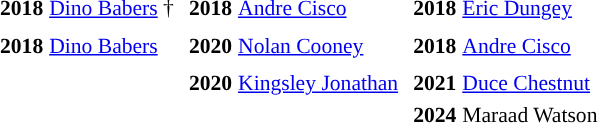<table style="font-size:.9em;">
<tr>
<td valign="top"><br><table>
<tr>
<th colspan="2"></th>
</tr>
<tr>
<td><strong>2018</strong></td>
<td><a href='#'>Dino Babers</a> †</td>
</tr>
<tr>
<th colspan="2"></th>
</tr>
<tr>
<td><strong>2018</strong></td>
<td><a href='#'>Dino Babers</a></td>
</tr>
</table>
</td>
<td valign="top"><br><table>
<tr>
<th colspan="2"><a href='#'></a></th>
</tr>
<tr>
<td><strong>2018</strong></td>
<td><a href='#'>Andre Cisco</a></td>
</tr>
<tr>
<th colspan="2"><a href='#'></a></th>
</tr>
<tr>
<td><strong>2020</strong></td>
<td><a href='#'>Nolan Cooney</a></td>
</tr>
<tr>
<th colspan="2"><a href='#'></a></th>
</tr>
<tr>
<td><strong>2020</strong></td>
<td><a href='#'>Kingsley Jonathan</a></td>
</tr>
</table>
</td>
<td valign="top"><br><table>
<tr>
<th colspan="2"></th>
</tr>
<tr>
<td><strong>2018</strong></td>
<td><a href='#'>Eric Dungey</a></td>
</tr>
<tr>
<th colspan="2"></th>
</tr>
<tr>
<td><strong>2018</strong></td>
<td><a href='#'>Andre Cisco</a></td>
</tr>
<tr>
<th colspan="2"></th>
</tr>
<tr>
<td><strong>2021</strong></td>
<td><a href='#'>Duce Chestnut</a></td>
</tr>
<tr>
<td><strong>2024</strong></td>
<td>Maraad Watson</td>
</tr>
</table>
</td>
</tr>
</table>
